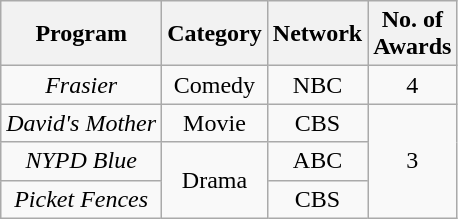<table class="wikitable">
<tr>
<th>Program</th>
<th>Category</th>
<th>Network</th>
<th>No. of<br>Awards</th>
</tr>
<tr style="text-align:center">
<td><em>Frasier</em></td>
<td>Comedy</td>
<td>NBC</td>
<td>4</td>
</tr>
<tr style="text-align:center">
<td><em>David's Mother</em></td>
<td>Movie</td>
<td>CBS</td>
<td rowspan="3">3</td>
</tr>
<tr style="text-align:center">
<td><em>NYPD Blue</em></td>
<td rowspan="2">Drama</td>
<td>ABC</td>
</tr>
<tr style="text-align:center">
<td><em>Picket Fences</em></td>
<td>CBS</td>
</tr>
</table>
